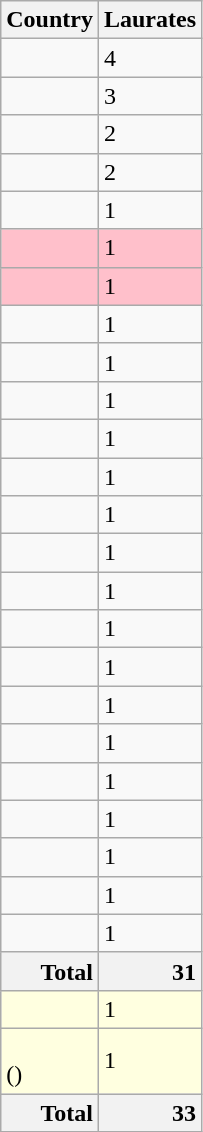<table class="wikitable sortable sticky-header col2right static-row-numbers static-row-header-hash static-row-header-center">
<tr>
<th>Country</th>
<th>Laurates</th>
</tr>
<tr>
<td></td>
<td>4</td>
</tr>
<tr>
<td></td>
<td>3</td>
</tr>
<tr>
<td></td>
<td>2</td>
</tr>
<tr>
<td></td>
<td>2</td>
</tr>
<tr>
<td></td>
<td>1</td>
</tr>
<tr style="background-color:pink;">
<td></td>
<td>1</td>
</tr>
<tr style="background-color:pink;">
<td></td>
<td>1</td>
</tr>
<tr>
<td></td>
<td>1</td>
</tr>
<tr>
<td></td>
<td>1</td>
</tr>
<tr>
<td></td>
<td>1</td>
</tr>
<tr>
<td></td>
<td>1</td>
</tr>
<tr>
<td></td>
<td>1</td>
</tr>
<tr>
<td></td>
<td>1</td>
</tr>
<tr>
<td></td>
<td>1</td>
</tr>
<tr>
<td></td>
<td>1</td>
</tr>
<tr>
<td></td>
<td>1</td>
</tr>
<tr>
<td></td>
<td>1</td>
</tr>
<tr>
<td></td>
<td>1</td>
</tr>
<tr>
<td></td>
<td>1</td>
</tr>
<tr>
<td></td>
<td>1</td>
</tr>
<tr>
<td></td>
<td>1</td>
</tr>
<tr>
<td></td>
<td>1</td>
</tr>
<tr>
<td></td>
<td>1</td>
</tr>
<tr>
<td></td>
<td>1</td>
</tr>
<tr class="sortbottom static-row-header">
<th style="text-align:right;">Total</th>
<th style="text-align:right;">31</th>
</tr>
<tr class="sortbottom" style="background-color:#FFFFE0;">
<td><em></em></td>
<td>1</td>
</tr>
<tr class="sortbottom" style="background-color:#FFFFE0;">
<td><em></em><br>()</td>
<td>1</td>
</tr>
<tr class="sortbottom static-row-header">
<th style="text-align:right;">Total</th>
<th style="text-align:right;">33</th>
</tr>
</table>
